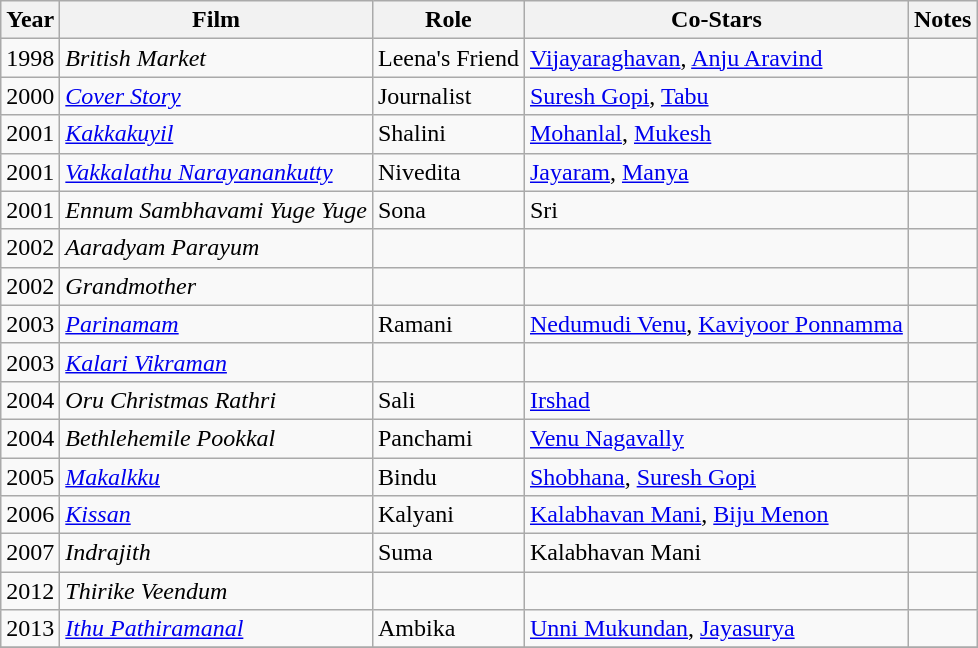<table class="wikitable sortable">
<tr>
<th>Year</th>
<th>Film</th>
<th>Role</th>
<th>Co-Stars</th>
<th>Notes</th>
</tr>
<tr>
<td>1998</td>
<td><em>British Market</em></td>
<td>Leena's Friend</td>
<td><a href='#'>Vijayaraghavan</a>, <a href='#'>Anju Aravind</a></td>
<td></td>
</tr>
<tr>
<td>2000</td>
<td><em><a href='#'>Cover Story</a></em></td>
<td>Journalist</td>
<td><a href='#'>Suresh Gopi</a>, <a href='#'>Tabu</a></td>
<td></td>
</tr>
<tr>
<td>2001</td>
<td><em><a href='#'>Kakkakuyil</a></em></td>
<td>Shalini</td>
<td><a href='#'>Mohanlal</a>, <a href='#'>Mukesh</a></td>
<td></td>
</tr>
<tr>
<td>2001</td>
<td><em><a href='#'>Vakkalathu Narayanankutty</a></em></td>
<td>Nivedita</td>
<td><a href='#'>Jayaram</a>, <a href='#'>Manya</a></td>
<td></td>
</tr>
<tr>
<td>2001</td>
<td><em>Ennum Sambhavami Yuge Yuge</em></td>
<td>Sona</td>
<td>Sri</td>
<td></td>
</tr>
<tr>
<td>2002</td>
<td><em>Aaradyam Parayum</em></td>
<td></td>
<td></td>
<td></td>
</tr>
<tr>
<td>2002</td>
<td><em>Grandmother</em></td>
<td></td>
<td></td>
<td></td>
</tr>
<tr>
<td>2003</td>
<td><em><a href='#'>Parinamam</a></em></td>
<td>Ramani</td>
<td><a href='#'>Nedumudi Venu</a>, <a href='#'>Kaviyoor Ponnamma</a></td>
<td></td>
</tr>
<tr>
<td>2003</td>
<td><em><a href='#'>Kalari Vikraman</a></em></td>
<td></td>
<td></td>
<td></td>
</tr>
<tr>
<td>2004</td>
<td><em>Oru Christmas Rathri</em></td>
<td>Sali</td>
<td><a href='#'>Irshad</a></td>
<td></td>
</tr>
<tr>
<td>2004</td>
<td><em>Bethlehemile Pookkal</em></td>
<td>Panchami</td>
<td><a href='#'>Venu Nagavally</a></td>
<td></td>
</tr>
<tr>
<td>2005</td>
<td><em><a href='#'>Makalkku</a></em></td>
<td>Bindu</td>
<td><a href='#'>Shobhana</a>, <a href='#'>Suresh Gopi</a></td>
<td></td>
</tr>
<tr>
<td>2006</td>
<td><em><a href='#'>Kissan</a></em></td>
<td>Kalyani</td>
<td><a href='#'>Kalabhavan Mani</a>, <a href='#'>Biju Menon</a></td>
<td></td>
</tr>
<tr>
<td>2007</td>
<td><em>Indrajith</em></td>
<td>Suma</td>
<td>Kalabhavan Mani</td>
<td></td>
</tr>
<tr>
<td>2012</td>
<td><em>Thirike Veendum</em></td>
<td></td>
<td></td>
<td></td>
</tr>
<tr>
<td>2013</td>
<td><em><a href='#'>Ithu Pathiramanal</a></em></td>
<td>Ambika</td>
<td><a href='#'>Unni Mukundan</a>, <a href='#'>Jayasurya</a></td>
<td></td>
</tr>
<tr>
</tr>
</table>
